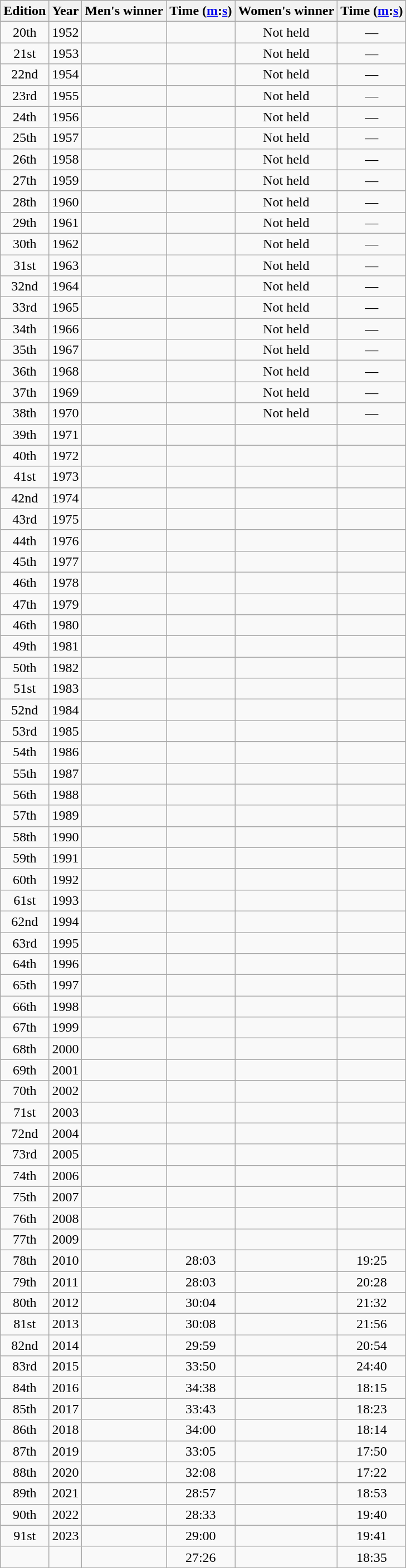<table class="wikitable sortable" style="text-align:center">
<tr>
<th>Edition</th>
<th>Year</th>
<th>Men's winner</th>
<th>Time (<a href='#'>m</a>:<a href='#'>s</a>)</th>
<th>Women's winner</th>
<th>Time (<a href='#'>m</a>:<a href='#'>s</a>)</th>
</tr>
<tr>
<td>20th</td>
<td>1952</td>
<td align=left></td>
<td></td>
<td align=center>Not held</td>
<td align=center>—</td>
</tr>
<tr>
<td>21st</td>
<td>1953</td>
<td align=left></td>
<td></td>
<td align=center>Not held</td>
<td align=center>—</td>
</tr>
<tr>
<td>22nd</td>
<td>1954</td>
<td align=left></td>
<td></td>
<td align=center>Not held</td>
<td align=center>—</td>
</tr>
<tr>
<td>23rd</td>
<td>1955</td>
<td align=left></td>
<td></td>
<td align=center>Not held</td>
<td align=center>—</td>
</tr>
<tr>
<td>24th</td>
<td>1956</td>
<td align=left></td>
<td></td>
<td align=center>Not held</td>
<td align=center>—</td>
</tr>
<tr>
<td>25th</td>
<td>1957</td>
<td align=left></td>
<td></td>
<td align=center>Not held</td>
<td align=center>—</td>
</tr>
<tr>
<td>26th</td>
<td>1958</td>
<td align=left></td>
<td></td>
<td align=center>Not held</td>
<td align=center>—</td>
</tr>
<tr>
<td>27th</td>
<td>1959</td>
<td align=left></td>
<td></td>
<td align=center>Not held</td>
<td align=center>—</td>
</tr>
<tr>
<td>28th</td>
<td>1960</td>
<td align=left></td>
<td></td>
<td align=center>Not held</td>
<td align=center>—</td>
</tr>
<tr>
<td>29th</td>
<td>1961</td>
<td align=left></td>
<td></td>
<td align=center>Not held</td>
<td align=center>—</td>
</tr>
<tr>
<td>30th</td>
<td>1962</td>
<td align=left></td>
<td></td>
<td align=center>Not held</td>
<td align=center>—</td>
</tr>
<tr>
<td>31st</td>
<td>1963</td>
<td align=left></td>
<td></td>
<td align=center>Not held</td>
<td align=center>—</td>
</tr>
<tr>
<td>32nd</td>
<td>1964</td>
<td align=left></td>
<td></td>
<td align=center>Not held</td>
<td align=center>—</td>
</tr>
<tr>
<td>33rd</td>
<td>1965</td>
<td align=left></td>
<td></td>
<td align=center>Not held</td>
<td align=center>—</td>
</tr>
<tr>
<td>34th</td>
<td>1966</td>
<td align=left></td>
<td></td>
<td align=center>Not held</td>
<td align=center>—</td>
</tr>
<tr>
<td>35th</td>
<td>1967</td>
<td align=left></td>
<td></td>
<td align=center>Not held</td>
<td align=center>—</td>
</tr>
<tr>
<td>36th</td>
<td>1968</td>
<td align=left></td>
<td></td>
<td align=center>Not held</td>
<td align=center>—</td>
</tr>
<tr>
<td>37th</td>
<td>1969</td>
<td align=left></td>
<td></td>
<td align=center>Not held</td>
<td align=center>—</td>
</tr>
<tr>
<td>38th</td>
<td>1970</td>
<td align=left></td>
<td></td>
<td align=center>Not held</td>
<td align=center>—</td>
</tr>
<tr>
<td>39th</td>
<td>1971</td>
<td align=left></td>
<td></td>
<td align=left></td>
<td></td>
</tr>
<tr>
<td>40th</td>
<td>1972</td>
<td align=left></td>
<td></td>
<td align=left></td>
<td></td>
</tr>
<tr>
<td>41st</td>
<td>1973</td>
<td align=left></td>
<td></td>
<td align=left></td>
<td></td>
</tr>
<tr>
<td>42nd</td>
<td>1974</td>
<td align=left></td>
<td></td>
<td align=left></td>
<td></td>
</tr>
<tr>
<td>43rd</td>
<td>1975</td>
<td align=left></td>
<td></td>
<td align=left></td>
<td></td>
</tr>
<tr>
<td>44th</td>
<td>1976</td>
<td align=left></td>
<td></td>
<td align=left></td>
<td></td>
</tr>
<tr>
<td>45th</td>
<td>1977</td>
<td align=left></td>
<td></td>
<td align=left></td>
<td></td>
</tr>
<tr>
<td>46th</td>
<td>1978</td>
<td align=left></td>
<td></td>
<td align=left></td>
<td></td>
</tr>
<tr>
<td>47th</td>
<td>1979</td>
<td align=left></td>
<td></td>
<td align=left></td>
<td></td>
</tr>
<tr>
<td>46th</td>
<td>1980</td>
<td align=left></td>
<td></td>
<td align=left></td>
<td></td>
</tr>
<tr>
<td>49th</td>
<td>1981</td>
<td align=left></td>
<td></td>
<td align=left></td>
<td></td>
</tr>
<tr>
<td>50th</td>
<td>1982</td>
<td align=left></td>
<td></td>
<td align=left></td>
<td></td>
</tr>
<tr>
<td>51st</td>
<td>1983</td>
<td align=left></td>
<td></td>
<td align=left></td>
<td></td>
</tr>
<tr>
<td>52nd</td>
<td>1984</td>
<td align=left></td>
<td></td>
<td align=left></td>
<td></td>
</tr>
<tr>
<td>53rd</td>
<td>1985</td>
<td align=left></td>
<td></td>
<td align=left></td>
<td></td>
</tr>
<tr>
<td>54th</td>
<td>1986</td>
<td align=left></td>
<td></td>
<td align=left></td>
<td></td>
</tr>
<tr>
<td>55th</td>
<td>1987</td>
<td align=left></td>
<td></td>
<td align=left></td>
<td></td>
</tr>
<tr>
<td>56th</td>
<td>1988</td>
<td align=left></td>
<td></td>
<td align=left></td>
<td></td>
</tr>
<tr>
<td>57th</td>
<td>1989</td>
<td align=left></td>
<td></td>
<td align=left></td>
<td></td>
</tr>
<tr>
<td>58th</td>
<td>1990</td>
<td align=left></td>
<td></td>
<td align=left></td>
<td></td>
</tr>
<tr>
<td>59th</td>
<td>1991</td>
<td align=left></td>
<td></td>
<td align=left></td>
<td></td>
</tr>
<tr>
<td>60th</td>
<td>1992</td>
<td align=left></td>
<td></td>
<td align=left></td>
<td></td>
</tr>
<tr>
<td>61st</td>
<td>1993</td>
<td align=left></td>
<td></td>
<td align=left></td>
<td></td>
</tr>
<tr>
<td>62nd</td>
<td>1994</td>
<td align=left></td>
<td></td>
<td align=left></td>
<td></td>
</tr>
<tr>
<td>63rd</td>
<td>1995</td>
<td align=left></td>
<td></td>
<td align=left></td>
<td></td>
</tr>
<tr>
<td>64th</td>
<td>1996</td>
<td align=left></td>
<td></td>
<td align=left></td>
<td></td>
</tr>
<tr>
<td>65th</td>
<td>1997</td>
<td align=left></td>
<td></td>
<td align=left></td>
<td></td>
</tr>
<tr>
<td>66th</td>
<td>1998</td>
<td align=left></td>
<td></td>
<td align=left></td>
<td></td>
</tr>
<tr>
<td>67th</td>
<td>1999</td>
<td align=left></td>
<td></td>
<td align=left></td>
<td></td>
</tr>
<tr>
<td>68th</td>
<td>2000</td>
<td align=left></td>
<td></td>
<td align=left></td>
<td></td>
</tr>
<tr>
<td>69th</td>
<td>2001</td>
<td align=left></td>
<td></td>
<td align=left></td>
<td></td>
</tr>
<tr>
<td>70th</td>
<td>2002</td>
<td align=left></td>
<td></td>
<td align=left></td>
<td></td>
</tr>
<tr>
<td>71st</td>
<td>2003</td>
<td align=left></td>
<td></td>
<td align=left></td>
<td></td>
</tr>
<tr>
<td>72nd</td>
<td>2004</td>
<td align=left></td>
<td></td>
<td align=left></td>
<td></td>
</tr>
<tr>
<td>73rd</td>
<td>2005</td>
<td align=left></td>
<td></td>
<td align=left></td>
<td></td>
</tr>
<tr>
<td>74th</td>
<td>2006</td>
<td align=left></td>
<td></td>
<td align=left></td>
<td></td>
</tr>
<tr>
<td>75th</td>
<td>2007</td>
<td align=left></td>
<td></td>
<td align=left></td>
<td></td>
</tr>
<tr>
<td>76th</td>
<td>2008</td>
<td align=left></td>
<td></td>
<td align=left></td>
<td></td>
</tr>
<tr>
<td>77th</td>
<td>2009</td>
<td align=left></td>
<td></td>
<td align=left></td>
<td></td>
</tr>
<tr>
<td>78th</td>
<td>2010</td>
<td align=left></td>
<td>28:03</td>
<td align=left></td>
<td>19:25</td>
</tr>
<tr>
<td>79th</td>
<td>2011</td>
<td align=left></td>
<td>28:03</td>
<td align=left></td>
<td>20:28</td>
</tr>
<tr>
<td>80th</td>
<td>2012</td>
<td align=left></td>
<td>30:04</td>
<td align=left></td>
<td>21:32</td>
</tr>
<tr>
<td>81st</td>
<td>2013</td>
<td align=left></td>
<td>30:08</td>
<td align=left></td>
<td>21:56</td>
</tr>
<tr>
<td>82nd</td>
<td>2014</td>
<td align=left></td>
<td>29:59</td>
<td align=left></td>
<td>20:54</td>
</tr>
<tr>
<td>83rd</td>
<td>2015</td>
<td align=left></td>
<td>33:50</td>
<td align=left></td>
<td>24:40</td>
</tr>
<tr>
<td>84th</td>
<td>2016</td>
<td align=left></td>
<td>34:38</td>
<td align=left></td>
<td>18:15</td>
</tr>
<tr>
<td>85th</td>
<td>2017</td>
<td align=left></td>
<td>33:43</td>
<td align=left></td>
<td>18:23</td>
</tr>
<tr>
<td>86th</td>
<td>2018</td>
<td align=left></td>
<td>34:00</td>
<td align=left></td>
<td>18:14</td>
</tr>
<tr>
<td>87th</td>
<td>2019</td>
<td align=left></td>
<td>33:05</td>
<td align=left></td>
<td>17:50</td>
</tr>
<tr>
<td>88th</td>
<td>2020</td>
<td align=left></td>
<td>32:08</td>
<td align=left></td>
<td>17:22</td>
</tr>
<tr>
<td>89th</td>
<td>2021</td>
<td align=left></td>
<td>28:57</td>
<td align=left></td>
<td>18:53</td>
</tr>
<tr>
<td>90th</td>
<td>2022</td>
<td align=left></td>
<td>28:33</td>
<td align=left></td>
<td>19:40</td>
</tr>
<tr>
<td>91st</td>
<td>2023</td>
<td align=left></td>
<td>29:00</td>
<td align=left></td>
<td>19:41</td>
</tr>
<tr>
<td></td>
<td></td>
<td align=left></td>
<td>27:26</td>
<td align=left></td>
<td>18:35</td>
</tr>
</table>
